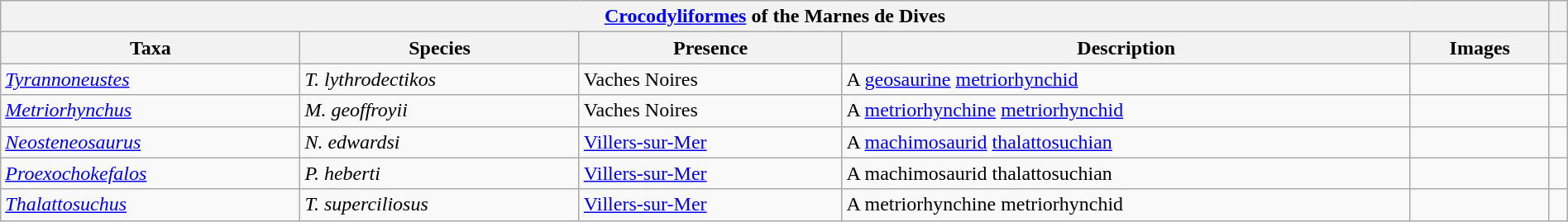<table class="wikitable" align="center" width="100%">
<tr>
<th colspan="5"><strong><a href='#'>Crocodyliformes</a> of the Marnes de Dives</strong></th>
<th></th>
</tr>
<tr>
<th>Taxa</th>
<th>Species</th>
<th>Presence</th>
<th>Description</th>
<th>Images</th>
<th></th>
</tr>
<tr>
<td><em><a href='#'>Tyrannoneustes</a></em></td>
<td><em>T. lythrodectikos</em></td>
<td>Vaches Noires</td>
<td>A <a href='#'>geosaurine</a> <a href='#'>metriorhynchid</a></td>
<td></td>
<td></td>
</tr>
<tr>
<td><em><a href='#'>Metriorhynchus</a></em></td>
<td><em>M. geoffroyii</em></td>
<td>Vaches Noires</td>
<td>A <a href='#'>metriorhynchine</a> <a href='#'>metriorhynchid</a></td>
<td></td>
<td></td>
</tr>
<tr>
<td><em><a href='#'>Neosteneosaurus</a></em></td>
<td><em>N. edwardsi</em></td>
<td><a href='#'>Villers-sur-Mer</a></td>
<td>A <a href='#'>machimosaurid</a> <a href='#'>thalattosuchian</a></td>
<td></td>
<td></td>
</tr>
<tr>
<td><em><a href='#'>Proexochokefalos</a></em></td>
<td><em>P. heberti</em></td>
<td><a href='#'>Villers-sur-Mer</a></td>
<td>A machimosaurid thalattosuchian</td>
<td></td>
<td></td>
</tr>
<tr>
<td><em><a href='#'>Thalattosuchus</a></em></td>
<td><em>T. superciliosus</em></td>
<td><a href='#'>Villers-sur-Mer</a></td>
<td>A metriorhynchine metriorhynchid</td>
<td></td>
<td></td>
</tr>
</table>
